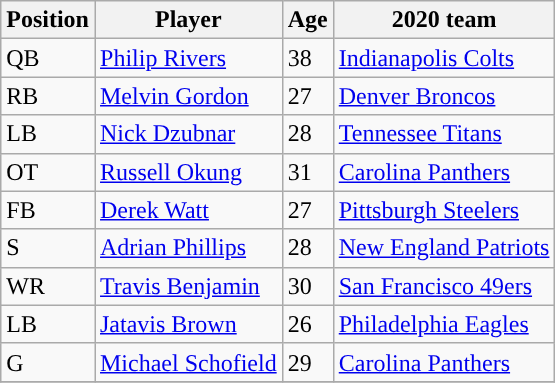<table class="wikitable">
<tr>
<th>Position</th>
<th>Player</th>
<th>Age</th>
<th>2020 team</th>
</tr>
<tr>
<td>QB</td>
<td><a href='#'>Philip Rivers</a></td>
<td>38</td>
<td><a href='#'>Indianapolis Colts</a></td>
</tr>
<tr>
<td>RB</td>
<td><a href='#'>Melvin Gordon</a></td>
<td>27</td>
<td><a href='#'>Denver Broncos</a></td>
</tr>
<tr>
<td>LB</td>
<td><a href='#'>Nick Dzubnar</a></td>
<td>28</td>
<td><a href='#'>Tennessee Titans</a></td>
</tr>
<tr>
<td>OT</td>
<td><a href='#'>Russell Okung</a></td>
<td>31</td>
<td><a href='#'>Carolina Panthers</a></td>
</tr>
<tr>
<td>FB</td>
<td><a href='#'>Derek Watt</a></td>
<td>27</td>
<td><a href='#'>Pittsburgh Steelers</a></td>
</tr>
<tr>
<td>S</td>
<td><a href='#'>Adrian Phillips</a></td>
<td>28</td>
<td><a href='#'>New England Patriots</a></td>
</tr>
<tr>
<td>WR</td>
<td><a href='#'>Travis Benjamin</a></td>
<td>30</td>
<td><a href='#'>San Francisco 49ers</a></td>
</tr>
<tr>
<td>LB</td>
<td><a href='#'>Jatavis Brown</a></td>
<td>26</td>
<td><a href='#'>Philadelphia Eagles</a></td>
</tr>
<tr>
<td>G</td>
<td><a href='#'>Michael Schofield</a></td>
<td>29</td>
<td><a href='#'>Carolina Panthers</a></td>
</tr>
<tr>
</tr>
</table>
